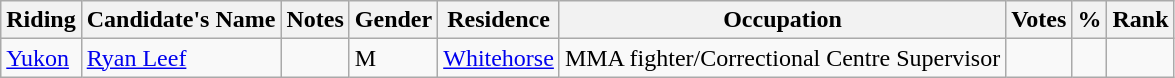<table class="wikitable sortable">
<tr>
<th>Riding<br></th>
<th>Candidate's Name</th>
<th>Notes</th>
<th>Gender</th>
<th>Residence</th>
<th>Occupation</th>
<th>Votes</th>
<th>%</th>
<th>Rank</th>
</tr>
<tr>
<td><a href='#'>Yukon</a></td>
<td><a href='#'>Ryan Leef</a></td>
<td></td>
<td>M</td>
<td><a href='#'>Whitehorse</a></td>
<td>MMA fighter/Correctional Centre Supervisor</td>
<td></td>
<td></td>
<td></td>
</tr>
</table>
